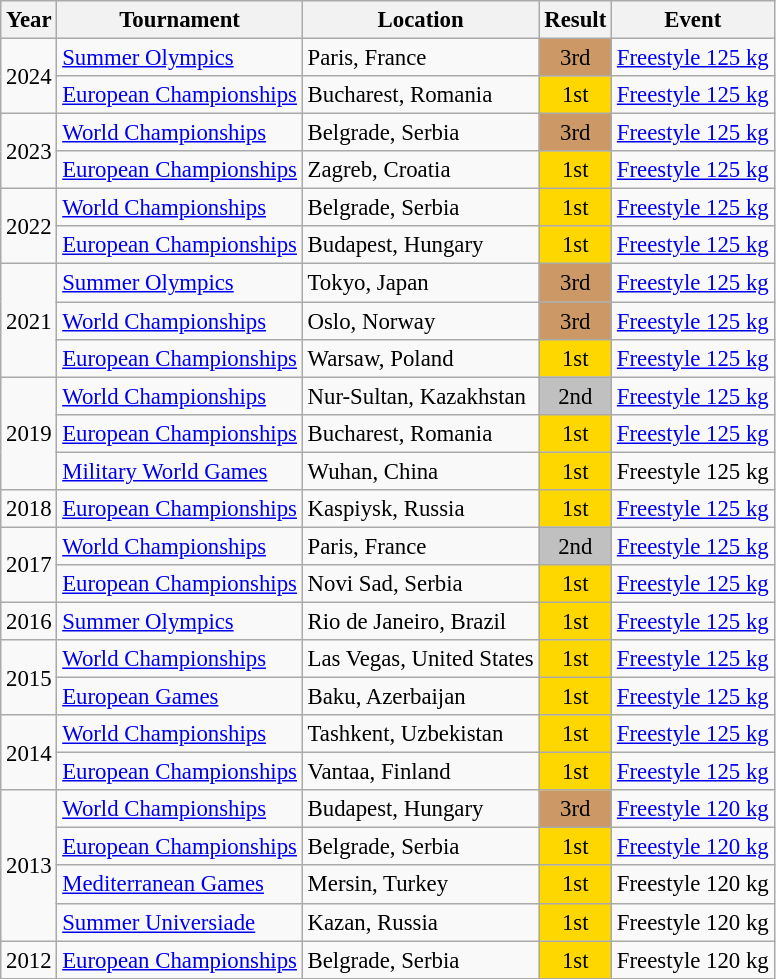<table class="wikitable" style="font-size:95%;">
<tr>
<th>Year</th>
<th>Tournament</th>
<th>Location</th>
<th>Result</th>
<th>Event</th>
</tr>
<tr>
<td rowspan="2">2024</td>
<td><a href='#'>Summer Olympics</a></td>
<td>Paris, France</td>
<td align="center" bgcolor="cc9966">3rd</td>
<td><a href='#'>Freestyle 125 kg</a></td>
</tr>
<tr>
<td><a href='#'>European Championships</a></td>
<td>Bucharest, Romania</td>
<td align="center" bgcolor="gold">1st</td>
<td><a href='#'>Freestyle 125 kg</a></td>
</tr>
<tr>
<td rowspan="2">2023</td>
<td><a href='#'>World Championships</a></td>
<td>Belgrade, Serbia</td>
<td align="center" bgcolor="cc9966">3rd</td>
<td><a href='#'>Freestyle 125 kg</a></td>
</tr>
<tr>
<td><a href='#'>European Championships</a></td>
<td>Zagreb, Croatia</td>
<td align="center" bgcolor="gold">1st</td>
<td><a href='#'>Freestyle 125 kg</a></td>
</tr>
<tr>
<td rowspan="2">2022</td>
<td><a href='#'>World Championships</a></td>
<td>Belgrade, Serbia</td>
<td align="center" bgcolor="gold">1st</td>
<td><a href='#'>Freestyle 125 kg</a></td>
</tr>
<tr>
<td><a href='#'>European Championships</a></td>
<td>Budapest, Hungary</td>
<td align="center" bgcolor="gold">1st</td>
<td><a href='#'>Freestyle 125 kg</a></td>
</tr>
<tr>
<td rowspan="3">2021</td>
<td><a href='#'>Summer Olympics</a></td>
<td>Tokyo, Japan</td>
<td align="center" bgcolor="cc9966">3rd</td>
<td><a href='#'>Freestyle 125 kg</a></td>
</tr>
<tr>
<td><a href='#'>World Championships</a></td>
<td>Oslo, Norway</td>
<td align="center" bgcolor="cc9966">3rd</td>
<td><a href='#'>Freestyle 125 kg</a></td>
</tr>
<tr>
<td><a href='#'>European Championships</a></td>
<td>Warsaw, Poland</td>
<td align="center" bgcolor="gold">1st</td>
<td><a href='#'>Freestyle 125 kg</a></td>
</tr>
<tr>
<td rowspan="3">2019</td>
<td><a href='#'>World Championships</a></td>
<td>Nur-Sultan, Kazakhstan</td>
<td align="center" bgcolor="silver">2nd</td>
<td><a href='#'>Freestyle 125 kg</a></td>
</tr>
<tr>
<td><a href='#'>European Championships</a></td>
<td>Bucharest, Romania</td>
<td align="center" bgcolor="gold">1st</td>
<td><a href='#'>Freestyle 125 kg</a></td>
</tr>
<tr>
<td><a href='#'>Military World Games</a></td>
<td>Wuhan, China</td>
<td align="center" bgcolor="gold">1st</td>
<td>Freestyle 125 kg</td>
</tr>
<tr>
<td>2018</td>
<td><a href='#'>European Championships</a></td>
<td>Kaspiysk, Russia</td>
<td align="center" bgcolor="gold">1st</td>
<td><a href='#'>Freestyle 125 kg</a></td>
</tr>
<tr>
<td rowspan="2">2017</td>
<td><a href='#'>World Championships</a></td>
<td>Paris, France</td>
<td align="center" bgcolor="silver">2nd</td>
<td><a href='#'>Freestyle 125 kg</a></td>
</tr>
<tr>
<td><a href='#'>European Championships</a></td>
<td>Novi Sad, Serbia</td>
<td align="center" bgcolor="gold">1st</td>
<td><a href='#'>Freestyle 125 kg</a></td>
</tr>
<tr>
<td>2016</td>
<td><a href='#'>Summer Olympics</a></td>
<td>Rio de Janeiro, Brazil</td>
<td align="center" bgcolor="gold">1st</td>
<td><a href='#'>Freestyle 125 kg</a></td>
</tr>
<tr>
<td rowspan="2">2015</td>
<td><a href='#'>World Championships</a></td>
<td>Las Vegas, United States</td>
<td align="center" bgcolor="gold">1st</td>
<td><a href='#'>Freestyle 125 kg</a></td>
</tr>
<tr>
<td><a href='#'>European Games</a></td>
<td>Baku, Azerbaijan</td>
<td align="center" bgcolor="gold">1st</td>
<td><a href='#'>Freestyle 125 kg</a></td>
</tr>
<tr>
<td rowspan="2">2014</td>
<td><a href='#'>World Championships</a></td>
<td>Tashkent, Uzbekistan</td>
<td align="center" bgcolor="gold">1st</td>
<td><a href='#'>Freestyle 125 kg</a></td>
</tr>
<tr>
<td><a href='#'>European Championships</a></td>
<td>Vantaa, Finland</td>
<td align="center" bgcolor="gold">1st</td>
<td><a href='#'>Freestyle 125 kg</a></td>
</tr>
<tr>
<td rowspan="4">2013</td>
<td><a href='#'>World Championships</a></td>
<td>Budapest, Hungary</td>
<td align="center" bgcolor="cc9966">3rd</td>
<td><a href='#'>Freestyle 120 kg</a></td>
</tr>
<tr>
<td><a href='#'>European Championships</a></td>
<td>Belgrade, Serbia</td>
<td align="center" bgcolor="gold">1st</td>
<td><a href='#'>Freestyle 120 kg</a></td>
</tr>
<tr>
<td><a href='#'>Mediterranean Games</a></td>
<td>Mersin, Turkey</td>
<td align="center" bgcolor="gold">1st</td>
<td>Freestyle 120 kg</td>
</tr>
<tr>
<td><a href='#'>Summer Universiade</a></td>
<td>Kazan, Russia</td>
<td align="center" bgcolor="gold">1st</td>
<td>Freestyle 120 kg</td>
</tr>
<tr>
<td>2012</td>
<td><a href='#'>European Championships</a></td>
<td>Belgrade, Serbia</td>
<td align="center" bgcolor="gold">1st</td>
<td>Freestyle 120 kg</td>
</tr>
</table>
